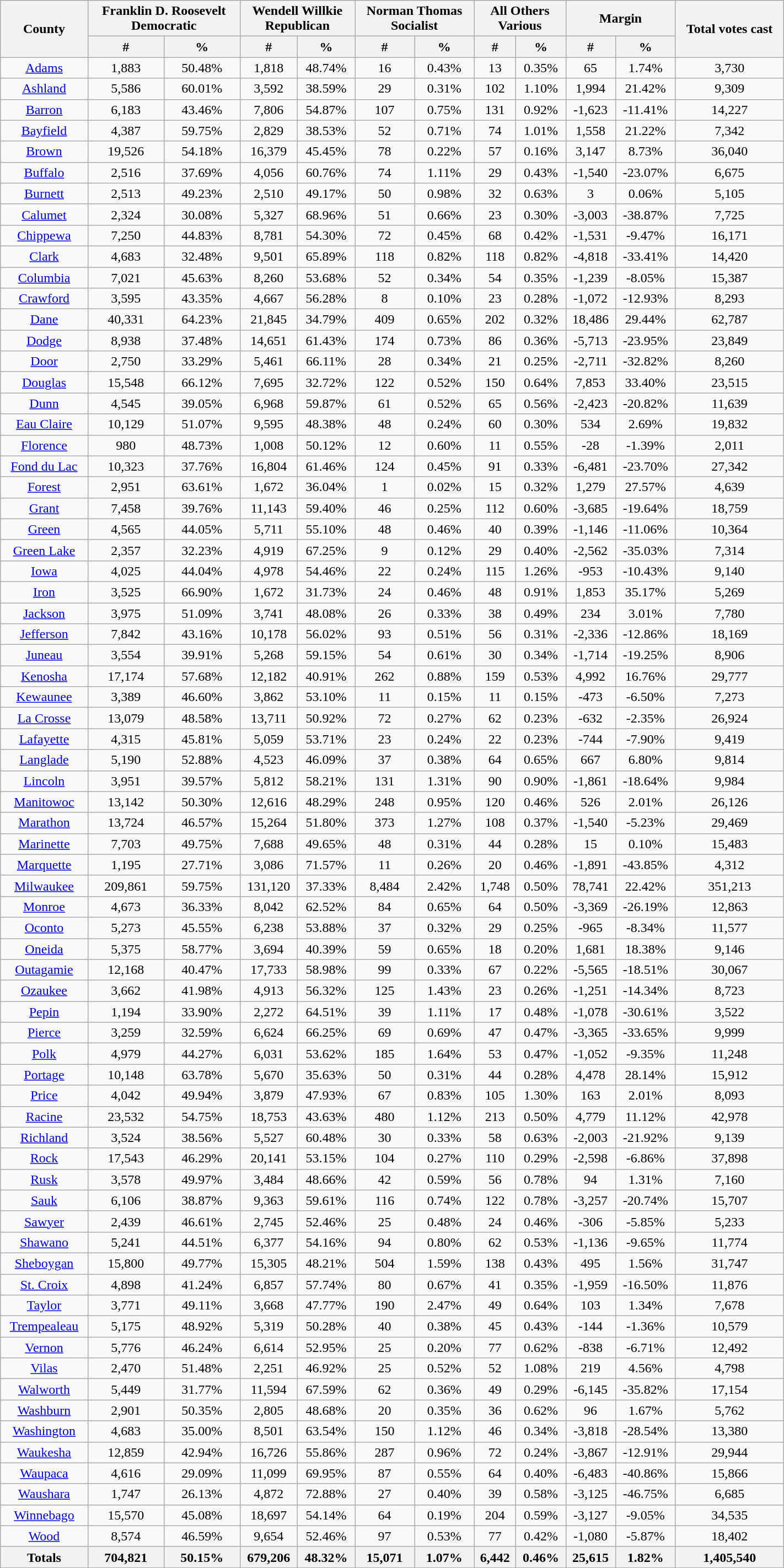<table width="75%" class="wikitable sortable" style="text-align:center">
<tr>
<th style="text-align:center;" rowspan="2">County</th>
<th style="text-align:center;" colspan="2">Franklin D. Roosevelt<br>Democratic</th>
<th style="text-align:center;" colspan="2">Wendell Willkie<br>Republican</th>
<th style="text-align:center;" colspan="2">Norman Thomas<br>Socialist</th>
<th style="text-align:center;" colspan="2">All Others<br>Various</th>
<th style="text-align:center;" colspan="2">Margin</th>
<th style="text-align:center;" rowspan="2">Total votes cast</th>
</tr>
<tr>
<th style="text-align:center;" data-sort-type="number">#</th>
<th style="text-align:center;" data-sort-type="number">%</th>
<th style="text-align:center;" data-sort-type="number">#</th>
<th style="text-align:center;" data-sort-type="number">%</th>
<th style="text-align:center;" data-sort-type="number">#</th>
<th style="text-align:center;" data-sort-type="number">%</th>
<th style="text-align:center;" data-sort-type="number">#</th>
<th style="text-align:center;" data-sort-type="number">%</th>
<th style="text-align:center;" data-sort-type="number">#</th>
<th style="text-align:center;" data-sort-type="number">%</th>
</tr>
<tr style="text-align:center;">
<td><a href='#'>Adams</a></td>
<td>1,883</td>
<td>50.48%</td>
<td>1,818</td>
<td>48.74%</td>
<td>16</td>
<td>0.43%</td>
<td>13</td>
<td>0.35%</td>
<td>65</td>
<td>1.74%</td>
<td>3,730</td>
</tr>
<tr style="text-align:center;">
<td><a href='#'>Ashland</a></td>
<td>5,586</td>
<td>60.01%</td>
<td>3,592</td>
<td>38.59%</td>
<td>29</td>
<td>0.31%</td>
<td>102</td>
<td>1.10%</td>
<td>1,994</td>
<td>21.42%</td>
<td>9,309</td>
</tr>
<tr style="text-align:center;">
<td><a href='#'>Barron</a></td>
<td>6,183</td>
<td>43.46%</td>
<td>7,806</td>
<td>54.87%</td>
<td>107</td>
<td>0.75%</td>
<td>131</td>
<td>0.92%</td>
<td>-1,623</td>
<td>-11.41%</td>
<td>14,227</td>
</tr>
<tr style="text-align:center;">
<td><a href='#'>Bayfield</a></td>
<td>4,387</td>
<td>59.75%</td>
<td>2,829</td>
<td>38.53%</td>
<td>52</td>
<td>0.71%</td>
<td>74</td>
<td>1.01%</td>
<td>1,558</td>
<td>21.22%</td>
<td>7,342</td>
</tr>
<tr style="text-align:center;">
<td><a href='#'>Brown</a></td>
<td>19,526</td>
<td>54.18%</td>
<td>16,379</td>
<td>45.45%</td>
<td>78</td>
<td>0.22%</td>
<td>57</td>
<td>0.16%</td>
<td>3,147</td>
<td>8.73%</td>
<td>36,040</td>
</tr>
<tr style="text-align:center;">
<td><a href='#'>Buffalo</a></td>
<td>2,516</td>
<td>37.69%</td>
<td>4,056</td>
<td>60.76%</td>
<td>74</td>
<td>1.11%</td>
<td>29</td>
<td>0.43%</td>
<td>-1,540</td>
<td>-23.07%</td>
<td>6,675</td>
</tr>
<tr style="text-align:center;">
<td><a href='#'>Burnett</a></td>
<td>2,513</td>
<td>49.23%</td>
<td>2,510</td>
<td>49.17%</td>
<td>50</td>
<td>0.98%</td>
<td>32</td>
<td>0.63%</td>
<td>3</td>
<td>0.06%</td>
<td>5,105</td>
</tr>
<tr style="text-align:center;">
<td><a href='#'>Calumet</a></td>
<td>2,324</td>
<td>30.08%</td>
<td>5,327</td>
<td>68.96%</td>
<td>51</td>
<td>0.66%</td>
<td>23</td>
<td>0.30%</td>
<td>-3,003</td>
<td>-38.87%</td>
<td>7,725</td>
</tr>
<tr style="text-align:center;">
<td><a href='#'>Chippewa</a></td>
<td>7,250</td>
<td>44.83%</td>
<td>8,781</td>
<td>54.30%</td>
<td>72</td>
<td>0.45%</td>
<td>68</td>
<td>0.42%</td>
<td>-1,531</td>
<td>-9.47%</td>
<td>16,171</td>
</tr>
<tr style="text-align:center;">
<td><a href='#'>Clark</a></td>
<td>4,683</td>
<td>32.48%</td>
<td>9,501</td>
<td>65.89%</td>
<td>118</td>
<td>0.82%</td>
<td>118</td>
<td>0.82%</td>
<td>-4,818</td>
<td>-33.41%</td>
<td>14,420</td>
</tr>
<tr style="text-align:center;">
<td><a href='#'>Columbia</a></td>
<td>7,021</td>
<td>45.63%</td>
<td>8,260</td>
<td>53.68%</td>
<td>52</td>
<td>0.34%</td>
<td>54</td>
<td>0.35%</td>
<td>-1,239</td>
<td>-8.05%</td>
<td>15,387</td>
</tr>
<tr style="text-align:center;">
<td><a href='#'>Crawford</a></td>
<td>3,595</td>
<td>43.35%</td>
<td>4,667</td>
<td>56.28%</td>
<td>8</td>
<td>0.10%</td>
<td>23</td>
<td>0.28%</td>
<td>-1,072</td>
<td>-12.93%</td>
<td>8,293</td>
</tr>
<tr style="text-align:center;">
<td><a href='#'>Dane</a></td>
<td>40,331</td>
<td>64.23%</td>
<td>21,845</td>
<td>34.79%</td>
<td>409</td>
<td>0.65%</td>
<td>202</td>
<td>0.32%</td>
<td>18,486</td>
<td>29.44%</td>
<td>62,787</td>
</tr>
<tr style="text-align:center;">
<td><a href='#'>Dodge</a></td>
<td>8,938</td>
<td>37.48%</td>
<td>14,651</td>
<td>61.43%</td>
<td>174</td>
<td>0.73%</td>
<td>86</td>
<td>0.36%</td>
<td>-5,713</td>
<td>-23.95%</td>
<td>23,849</td>
</tr>
<tr style="text-align:center;">
<td><a href='#'>Door</a></td>
<td>2,750</td>
<td>33.29%</td>
<td>5,461</td>
<td>66.11%</td>
<td>28</td>
<td>0.34%</td>
<td>21</td>
<td>0.25%</td>
<td>-2,711</td>
<td>-32.82%</td>
<td>8,260</td>
</tr>
<tr style="text-align:center;">
<td><a href='#'>Douglas</a></td>
<td>15,548</td>
<td>66.12%</td>
<td>7,695</td>
<td>32.72%</td>
<td>122</td>
<td>0.52%</td>
<td>150</td>
<td>0.64%</td>
<td>7,853</td>
<td>33.40%</td>
<td>23,515</td>
</tr>
<tr style="text-align:center;">
<td><a href='#'>Dunn</a></td>
<td>4,545</td>
<td>39.05%</td>
<td>6,968</td>
<td>59.87%</td>
<td>61</td>
<td>0.52%</td>
<td>65</td>
<td>0.56%</td>
<td>-2,423</td>
<td>-20.82%</td>
<td>11,639</td>
</tr>
<tr style="text-align:center;">
<td><a href='#'>Eau Claire</a></td>
<td>10,129</td>
<td>51.07%</td>
<td>9,595</td>
<td>48.38%</td>
<td>48</td>
<td>0.24%</td>
<td>60</td>
<td>0.30%</td>
<td>534</td>
<td>2.69%</td>
<td>19,832</td>
</tr>
<tr style="text-align:center;">
<td><a href='#'>Florence</a></td>
<td>980</td>
<td>48.73%</td>
<td>1,008</td>
<td>50.12%</td>
<td>12</td>
<td>0.60%</td>
<td>11</td>
<td>0.55%</td>
<td>-28</td>
<td>-1.39%</td>
<td>2,011</td>
</tr>
<tr style="text-align:center;">
<td><a href='#'>Fond du Lac</a></td>
<td>10,323</td>
<td>37.76%</td>
<td>16,804</td>
<td>61.46%</td>
<td>124</td>
<td>0.45%</td>
<td>91</td>
<td>0.33%</td>
<td>-6,481</td>
<td>-23.70%</td>
<td>27,342</td>
</tr>
<tr style="text-align:center;">
<td><a href='#'>Forest</a></td>
<td>2,951</td>
<td>63.61%</td>
<td>1,672</td>
<td>36.04%</td>
<td>1</td>
<td>0.02%</td>
<td>15</td>
<td>0.32%</td>
<td>1,279</td>
<td>27.57%</td>
<td>4,639</td>
</tr>
<tr style="text-align:center;">
<td><a href='#'>Grant</a></td>
<td>7,458</td>
<td>39.76%</td>
<td>11,143</td>
<td>59.40%</td>
<td>46</td>
<td>0.25%</td>
<td>112</td>
<td>0.60%</td>
<td>-3,685</td>
<td>-19.64%</td>
<td>18,759</td>
</tr>
<tr style="text-align:center;">
<td><a href='#'>Green</a></td>
<td>4,565</td>
<td>44.05%</td>
<td>5,711</td>
<td>55.10%</td>
<td>48</td>
<td>0.46%</td>
<td>40</td>
<td>0.39%</td>
<td>-1,146</td>
<td>-11.06%</td>
<td>10,364</td>
</tr>
<tr style="text-align:center;">
<td><a href='#'>Green Lake</a></td>
<td>2,357</td>
<td>32.23%</td>
<td>4,919</td>
<td>67.25%</td>
<td>9</td>
<td>0.12%</td>
<td>29</td>
<td>0.40%</td>
<td>-2,562</td>
<td>-35.03%</td>
<td>7,314</td>
</tr>
<tr style="text-align:center;">
<td><a href='#'>Iowa</a></td>
<td>4,025</td>
<td>44.04%</td>
<td>4,978</td>
<td>54.46%</td>
<td>22</td>
<td>0.24%</td>
<td>115</td>
<td>1.26%</td>
<td>-953</td>
<td>-10.43%</td>
<td>9,140</td>
</tr>
<tr style="text-align:center;">
<td><a href='#'>Iron</a></td>
<td>3,525</td>
<td>66.90%</td>
<td>1,672</td>
<td>31.73%</td>
<td>24</td>
<td>0.46%</td>
<td>48</td>
<td>0.91%</td>
<td>1,853</td>
<td>35.17%</td>
<td>5,269</td>
</tr>
<tr style="text-align:center;">
<td><a href='#'>Jackson</a></td>
<td>3,975</td>
<td>51.09%</td>
<td>3,741</td>
<td>48.08%</td>
<td>26</td>
<td>0.33%</td>
<td>38</td>
<td>0.49%</td>
<td>234</td>
<td>3.01%</td>
<td>7,780</td>
</tr>
<tr style="text-align:center;">
<td><a href='#'>Jefferson</a></td>
<td>7,842</td>
<td>43.16%</td>
<td>10,178</td>
<td>56.02%</td>
<td>93</td>
<td>0.51%</td>
<td>56</td>
<td>0.31%</td>
<td>-2,336</td>
<td>-12.86%</td>
<td>18,169</td>
</tr>
<tr style="text-align:center;">
<td><a href='#'>Juneau</a></td>
<td>3,554</td>
<td>39.91%</td>
<td>5,268</td>
<td>59.15%</td>
<td>54</td>
<td>0.61%</td>
<td>30</td>
<td>0.34%</td>
<td>-1,714</td>
<td>-19.25%</td>
<td>8,906</td>
</tr>
<tr style="text-align:center;">
<td><a href='#'>Kenosha</a></td>
<td>17,174</td>
<td>57.68%</td>
<td>12,182</td>
<td>40.91%</td>
<td>262</td>
<td>0.88%</td>
<td>159</td>
<td>0.53%</td>
<td>4,992</td>
<td>16.76%</td>
<td>29,777</td>
</tr>
<tr style="text-align:center;">
<td><a href='#'>Kewaunee</a></td>
<td>3,389</td>
<td>46.60%</td>
<td>3,862</td>
<td>53.10%</td>
<td>11</td>
<td>0.15%</td>
<td>11</td>
<td>0.15%</td>
<td>-473</td>
<td>-6.50%</td>
<td>7,273</td>
</tr>
<tr style="text-align:center;">
<td><a href='#'>La Crosse</a></td>
<td>13,079</td>
<td>48.58%</td>
<td>13,711</td>
<td>50.92%</td>
<td>72</td>
<td>0.27%</td>
<td>62</td>
<td>0.23%</td>
<td>-632</td>
<td>-2.35%</td>
<td>26,924</td>
</tr>
<tr style="text-align:center;">
<td><a href='#'>Lafayette</a></td>
<td>4,315</td>
<td>45.81%</td>
<td>5,059</td>
<td>53.71%</td>
<td>23</td>
<td>0.24%</td>
<td>22</td>
<td>0.23%</td>
<td>-744</td>
<td>-7.90%</td>
<td>9,419</td>
</tr>
<tr style="text-align:center;">
<td><a href='#'>Langlade</a></td>
<td>5,190</td>
<td>52.88%</td>
<td>4,523</td>
<td>46.09%</td>
<td>37</td>
<td>0.38%</td>
<td>64</td>
<td>0.65%</td>
<td>667</td>
<td>6.80%</td>
<td>9,814</td>
</tr>
<tr style="text-align:center;">
<td><a href='#'>Lincoln</a></td>
<td>3,951</td>
<td>39.57%</td>
<td>5,812</td>
<td>58.21%</td>
<td>131</td>
<td>1.31%</td>
<td>90</td>
<td>0.90%</td>
<td>-1,861</td>
<td>-18.64%</td>
<td>9,984</td>
</tr>
<tr style="text-align:center;">
<td><a href='#'>Manitowoc</a></td>
<td>13,142</td>
<td>50.30%</td>
<td>12,616</td>
<td>48.29%</td>
<td>248</td>
<td>0.95%</td>
<td>120</td>
<td>0.46%</td>
<td>526</td>
<td>2.01%</td>
<td>26,126</td>
</tr>
<tr style="text-align:center;">
<td><a href='#'>Marathon</a></td>
<td>13,724</td>
<td>46.57%</td>
<td>15,264</td>
<td>51.80%</td>
<td>373</td>
<td>1.27%</td>
<td>108</td>
<td>0.37%</td>
<td>-1,540</td>
<td>-5.23%</td>
<td>29,469</td>
</tr>
<tr style="text-align:center;">
<td><a href='#'>Marinette</a></td>
<td>7,703</td>
<td>49.75%</td>
<td>7,688</td>
<td>49.65%</td>
<td>48</td>
<td>0.31%</td>
<td>44</td>
<td>0.28%</td>
<td>15</td>
<td>0.10%</td>
<td>15,483</td>
</tr>
<tr style="text-align:center;">
<td><a href='#'>Marquette</a></td>
<td>1,195</td>
<td>27.71%</td>
<td>3,086</td>
<td>71.57%</td>
<td>11</td>
<td>0.26%</td>
<td>20</td>
<td>0.46%</td>
<td>-1,891</td>
<td>-43.85%</td>
<td>4,312</td>
</tr>
<tr style="text-align:center;">
<td><a href='#'>Milwaukee</a></td>
<td>209,861</td>
<td>59.75%</td>
<td>131,120</td>
<td>37.33%</td>
<td>8,484</td>
<td>2.42%</td>
<td>1,748</td>
<td>0.50%</td>
<td>78,741</td>
<td>22.42%</td>
<td>351,213</td>
</tr>
<tr style="text-align:center;">
<td><a href='#'>Monroe</a></td>
<td>4,673</td>
<td>36.33%</td>
<td>8,042</td>
<td>62.52%</td>
<td>84</td>
<td>0.65%</td>
<td>64</td>
<td>0.50%</td>
<td>-3,369</td>
<td>-26.19%</td>
<td>12,863</td>
</tr>
<tr style="text-align:center;">
<td><a href='#'>Oconto</a></td>
<td>5,273</td>
<td>45.55%</td>
<td>6,238</td>
<td>53.88%</td>
<td>37</td>
<td>0.32%</td>
<td>29</td>
<td>0.25%</td>
<td>-965</td>
<td>-8.34%</td>
<td>11,577</td>
</tr>
<tr style="text-align:center;">
<td><a href='#'>Oneida</a></td>
<td>5,375</td>
<td>58.77%</td>
<td>3,694</td>
<td>40.39%</td>
<td>59</td>
<td>0.65%</td>
<td>18</td>
<td>0.20%</td>
<td>1,681</td>
<td>18.38%</td>
<td>9,146</td>
</tr>
<tr style="text-align:center;">
<td><a href='#'>Outagamie</a></td>
<td>12,168</td>
<td>40.47%</td>
<td>17,733</td>
<td>58.98%</td>
<td>99</td>
<td>0.33%</td>
<td>67</td>
<td>0.22%</td>
<td>-5,565</td>
<td>-18.51%</td>
<td>30,067</td>
</tr>
<tr style="text-align:center;">
<td><a href='#'>Ozaukee</a></td>
<td>3,662</td>
<td>41.98%</td>
<td>4,913</td>
<td>56.32%</td>
<td>125</td>
<td>1.43%</td>
<td>23</td>
<td>0.26%</td>
<td>-1,251</td>
<td>-14.34%</td>
<td>8,723</td>
</tr>
<tr style="text-align:center;">
<td><a href='#'>Pepin</a></td>
<td>1,194</td>
<td>33.90%</td>
<td>2,272</td>
<td>64.51%</td>
<td>39</td>
<td>1.11%</td>
<td>17</td>
<td>0.48%</td>
<td>-1,078</td>
<td>-30.61%</td>
<td>3,522</td>
</tr>
<tr style="text-align:center;">
<td><a href='#'>Pierce</a></td>
<td>3,259</td>
<td>32.59%</td>
<td>6,624</td>
<td>66.25%</td>
<td>69</td>
<td>0.69%</td>
<td>47</td>
<td>0.47%</td>
<td>-3,365</td>
<td>-33.65%</td>
<td>9,999</td>
</tr>
<tr style="text-align:center;">
<td><a href='#'>Polk</a></td>
<td>4,979</td>
<td>44.27%</td>
<td>6,031</td>
<td>53.62%</td>
<td>185</td>
<td>1.64%</td>
<td>53</td>
<td>0.47%</td>
<td>-1,052</td>
<td>-9.35%</td>
<td>11,248</td>
</tr>
<tr style="text-align:center;">
<td><a href='#'>Portage</a></td>
<td>10,148</td>
<td>63.78%</td>
<td>5,670</td>
<td>35.63%</td>
<td>50</td>
<td>0.31%</td>
<td>44</td>
<td>0.28%</td>
<td>4,478</td>
<td>28.14%</td>
<td>15,912</td>
</tr>
<tr style="text-align:center;">
<td><a href='#'>Price</a></td>
<td>4,042</td>
<td>49.94%</td>
<td>3,879</td>
<td>47.93%</td>
<td>67</td>
<td>0.83%</td>
<td>105</td>
<td>1.30%</td>
<td>163</td>
<td>2.01%</td>
<td>8,093</td>
</tr>
<tr style="text-align:center;">
<td><a href='#'>Racine</a></td>
<td>23,532</td>
<td>54.75%</td>
<td>18,753</td>
<td>43.63%</td>
<td>480</td>
<td>1.12%</td>
<td>213</td>
<td>0.50%</td>
<td>4,779</td>
<td>11.12%</td>
<td>42,978</td>
</tr>
<tr style="text-align:center;">
<td><a href='#'>Richland</a></td>
<td>3,524</td>
<td>38.56%</td>
<td>5,527</td>
<td>60.48%</td>
<td>30</td>
<td>0.33%</td>
<td>58</td>
<td>0.63%</td>
<td>-2,003</td>
<td>-21.92%</td>
<td>9,139</td>
</tr>
<tr style="text-align:center;">
<td><a href='#'>Rock</a></td>
<td>17,543</td>
<td>46.29%</td>
<td>20,141</td>
<td>53.15%</td>
<td>104</td>
<td>0.27%</td>
<td>110</td>
<td>0.29%</td>
<td>-2,598</td>
<td>-6.86%</td>
<td>37,898</td>
</tr>
<tr style="text-align:center;">
<td><a href='#'>Rusk</a></td>
<td>3,578</td>
<td>49.97%</td>
<td>3,484</td>
<td>48.66%</td>
<td>42</td>
<td>0.59%</td>
<td>56</td>
<td>0.78%</td>
<td>94</td>
<td>1.31%</td>
<td>7,160</td>
</tr>
<tr style="text-align:center;">
<td><a href='#'>Sauk</a></td>
<td>6,106</td>
<td>38.87%</td>
<td>9,363</td>
<td>59.61%</td>
<td>116</td>
<td>0.74%</td>
<td>122</td>
<td>0.78%</td>
<td>-3,257</td>
<td>-20.74%</td>
<td>15,707</td>
</tr>
<tr style="text-align:center;">
<td><a href='#'>Sawyer</a></td>
<td>2,439</td>
<td>46.61%</td>
<td>2,745</td>
<td>52.46%</td>
<td>25</td>
<td>0.48%</td>
<td>24</td>
<td>0.46%</td>
<td>-306</td>
<td>-5.85%</td>
<td>5,233</td>
</tr>
<tr style="text-align:center;">
<td><a href='#'>Shawano</a></td>
<td>5,241</td>
<td>44.51%</td>
<td>6,377</td>
<td>54.16%</td>
<td>94</td>
<td>0.80%</td>
<td>62</td>
<td>0.53%</td>
<td>-1,136</td>
<td>-9.65%</td>
<td>11,774</td>
</tr>
<tr style="text-align:center;">
<td><a href='#'>Sheboygan</a></td>
<td>15,800</td>
<td>49.77%</td>
<td>15,305</td>
<td>48.21%</td>
<td>504</td>
<td>1.59%</td>
<td>138</td>
<td>0.43%</td>
<td>495</td>
<td>1.56%</td>
<td>31,747</td>
</tr>
<tr style="text-align:center;">
<td><a href='#'>St. Croix</a></td>
<td>4,898</td>
<td>41.24%</td>
<td>6,857</td>
<td>57.74%</td>
<td>80</td>
<td>0.67%</td>
<td>41</td>
<td>0.35%</td>
<td>-1,959</td>
<td>-16.50%</td>
<td>11,876</td>
</tr>
<tr style="text-align:center;">
<td><a href='#'>Taylor</a></td>
<td>3,771</td>
<td>49.11%</td>
<td>3,668</td>
<td>47.77%</td>
<td>190</td>
<td>2.47%</td>
<td>49</td>
<td>0.64%</td>
<td>103</td>
<td>1.34%</td>
<td>7,678</td>
</tr>
<tr style="text-align:center;">
<td><a href='#'>Trempealeau</a></td>
<td>5,175</td>
<td>48.92%</td>
<td>5,319</td>
<td>50.28%</td>
<td>40</td>
<td>0.38%</td>
<td>45</td>
<td>0.43%</td>
<td>-144</td>
<td>-1.36%</td>
<td>10,579</td>
</tr>
<tr style="text-align:center;">
<td><a href='#'>Vernon</a></td>
<td>5,776</td>
<td>46.24%</td>
<td>6,614</td>
<td>52.95%</td>
<td>25</td>
<td>0.20%</td>
<td>77</td>
<td>0.62%</td>
<td>-838</td>
<td>-6.71%</td>
<td>12,492</td>
</tr>
<tr style="text-align:center;">
<td><a href='#'>Vilas</a></td>
<td>2,470</td>
<td>51.48%</td>
<td>2,251</td>
<td>46.92%</td>
<td>25</td>
<td>0.52%</td>
<td>52</td>
<td>1.08%</td>
<td>219</td>
<td>4.56%</td>
<td>4,798</td>
</tr>
<tr style="text-align:center;">
<td><a href='#'>Walworth</a></td>
<td>5,449</td>
<td>31.77%</td>
<td>11,594</td>
<td>67.59%</td>
<td>62</td>
<td>0.36%</td>
<td>49</td>
<td>0.29%</td>
<td>-6,145</td>
<td>-35.82%</td>
<td>17,154</td>
</tr>
<tr style="text-align:center;">
<td><a href='#'>Washburn</a></td>
<td>2,901</td>
<td>50.35%</td>
<td>2,805</td>
<td>48.68%</td>
<td>20</td>
<td>0.35%</td>
<td>36</td>
<td>0.62%</td>
<td>96</td>
<td>1.67%</td>
<td>5,762</td>
</tr>
<tr style="text-align:center;">
<td><a href='#'>Washington</a></td>
<td>4,683</td>
<td>35.00%</td>
<td>8,501</td>
<td>63.54%</td>
<td>150</td>
<td>1.12%</td>
<td>46</td>
<td>0.34%</td>
<td>-3,818</td>
<td>-28.54%</td>
<td>13,380</td>
</tr>
<tr style="text-align:center;">
<td><a href='#'>Waukesha</a></td>
<td>12,859</td>
<td>42.94%</td>
<td>16,726</td>
<td>55.86%</td>
<td>287</td>
<td>0.96%</td>
<td>72</td>
<td>0.24%</td>
<td>-3,867</td>
<td>-12.91%</td>
<td>29,944</td>
</tr>
<tr style="text-align:center;">
<td><a href='#'>Waupaca</a></td>
<td>4,616</td>
<td>29.09%</td>
<td>11,099</td>
<td>69.95%</td>
<td>87</td>
<td>0.55%</td>
<td>64</td>
<td>0.40%</td>
<td>-6,483</td>
<td>-40.86%</td>
<td>15,866</td>
</tr>
<tr style="text-align:center;">
<td><a href='#'>Waushara</a></td>
<td>1,747</td>
<td>26.13%</td>
<td>4,872</td>
<td>72.88%</td>
<td>27</td>
<td>0.40%</td>
<td>39</td>
<td>0.58%</td>
<td>-3,125</td>
<td>-46.75%</td>
<td>6,685</td>
</tr>
<tr style="text-align:center;">
<td><a href='#'>Winnebago</a></td>
<td>15,570</td>
<td>45.08%</td>
<td>18,697</td>
<td>54.14%</td>
<td>64</td>
<td>0.19%</td>
<td>204</td>
<td>0.59%</td>
<td>-3,127</td>
<td>-9.05%</td>
<td>34,535</td>
</tr>
<tr style="text-align:center;">
<td><a href='#'>Wood</a></td>
<td>8,574</td>
<td>46.59%</td>
<td>9,654</td>
<td>52.46%</td>
<td>97</td>
<td>0.53%</td>
<td>77</td>
<td>0.42%</td>
<td>-1,080</td>
<td>-5.87%</td>
<td>18,402</td>
</tr>
<tr style="text-align:center;">
<th>Totals</th>
<th>704,821</th>
<th>50.15%</th>
<th>679,206</th>
<th>48.32%</th>
<th>15,071</th>
<th>1.07%</th>
<th>6,442</th>
<th>0.46%</th>
<th>25,615</th>
<th>1.82%</th>
<th>1,405,540</th>
</tr>
</table>
